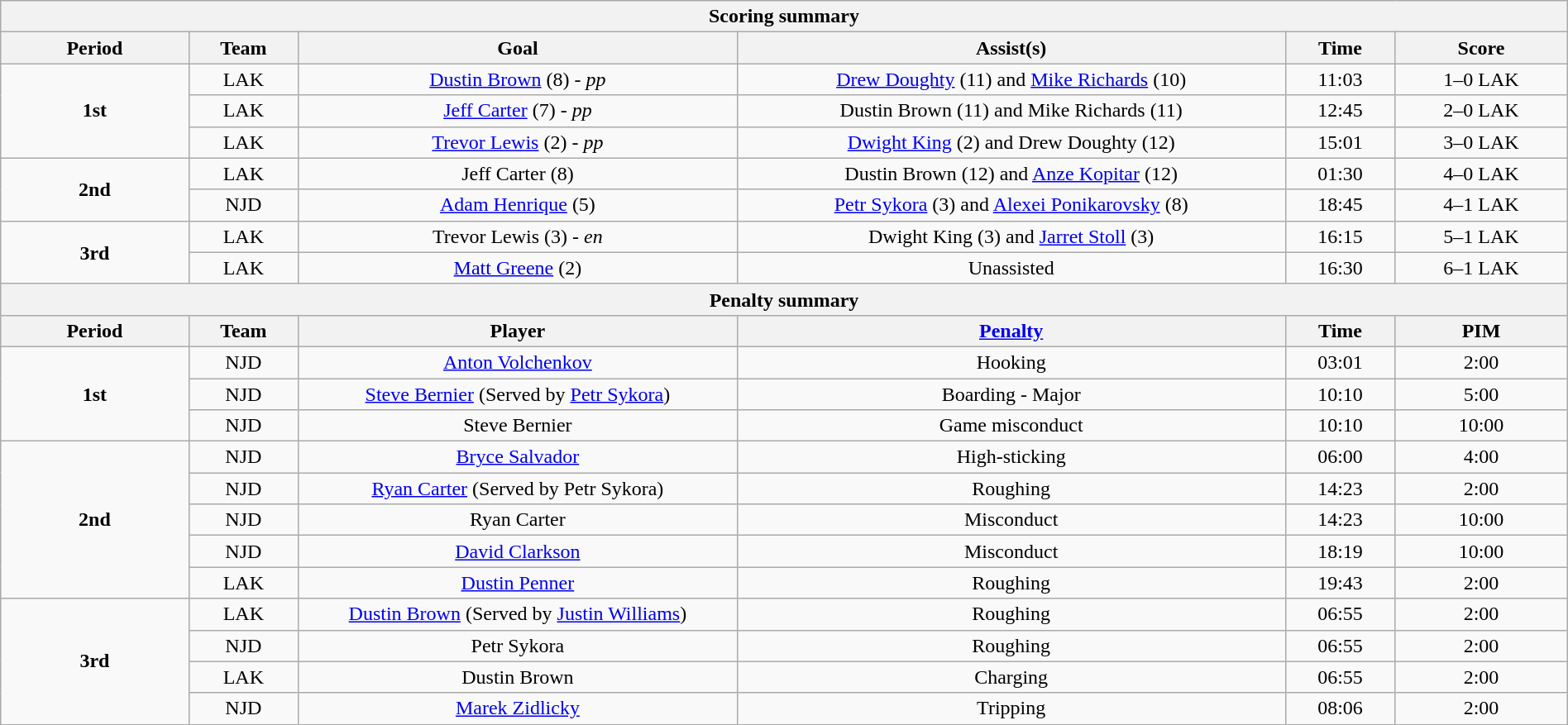<table style="width:100%;" class="wikitable">
<tr>
<th colspan=6>Scoring summary</th>
</tr>
<tr>
<th style="width:12%;">Period</th>
<th style="width:7%;">Team</th>
<th style="width:28%;">Goal</th>
<th style="width:35%;">Assist(s)</th>
<th style="width:7%;">Time</th>
<th style="width:11%;">Score</th>
</tr>
<tr style="text-align:center;">
<td rowspan="3"><strong>1st</strong></td>
<td>LAK</td>
<td><a href='#'>Dustin Brown</a> (8) - <em>pp</em></td>
<td><a href='#'>Drew Doughty</a> (11) and <a href='#'>Mike Richards</a> (10)</td>
<td>11:03</td>
<td>1–0 LAK</td>
</tr>
<tr style="text-align:center;">
<td>LAK</td>
<td><a href='#'>Jeff Carter</a> (7) - <em>pp</em></td>
<td>Dustin Brown (11) and Mike Richards (11)</td>
<td>12:45</td>
<td>2–0 LAK</td>
</tr>
<tr style="text-align:center;">
<td>LAK</td>
<td><a href='#'>Trevor Lewis</a> (2) - <em>pp</em></td>
<td><a href='#'>Dwight King</a> (2) and Drew Doughty (12)</td>
<td>15:01</td>
<td>3–0 LAK</td>
</tr>
<tr style="text-align:center;">
<td rowspan="2"><strong>2nd</strong></td>
<td>LAK</td>
<td>Jeff Carter (8)</td>
<td>Dustin Brown (12) and <a href='#'>Anze Kopitar</a> (12)</td>
<td>01:30</td>
<td>4–0 LAK</td>
</tr>
<tr style="text-align:center;">
<td>NJD</td>
<td><a href='#'>Adam Henrique</a> (5)</td>
<td><a href='#'>Petr Sykora</a> (3) and <a href='#'>Alexei Ponikarovsky</a> (8)</td>
<td>18:45</td>
<td>4–1 LAK</td>
</tr>
<tr style="text-align:center;">
<td rowspan="2"><strong>3rd</strong></td>
<td>LAK</td>
<td>Trevor Lewis (3) - <em>en</em></td>
<td>Dwight King (3) and <a href='#'>Jarret Stoll</a> (3)</td>
<td>16:15</td>
<td>5–1 LAK</td>
</tr>
<tr style="text-align:center;">
<td>LAK</td>
<td><a href='#'>Matt Greene</a> (2)</td>
<td>Unassisted</td>
<td>16:30</td>
<td>6–1 LAK</td>
</tr>
<tr>
<th colspan=6>Penalty summary</th>
</tr>
<tr>
<th style="width:12%;">Period</th>
<th style="width:7%;">Team</th>
<th style="width:28%;">Player</th>
<th style="width:35%;"><a href='#'>Penalty</a></th>
<th style="width:7%;">Time</th>
<th style="width:11%;">PIM</th>
</tr>
<tr style="text-align:center;">
<td rowspan="3"><strong>1st</strong></td>
<td>NJD</td>
<td><a href='#'>Anton Volchenkov</a></td>
<td>Hooking</td>
<td>03:01</td>
<td>2:00</td>
</tr>
<tr style="text-align:center;">
<td>NJD</td>
<td><a href='#'>Steve Bernier</a> (Served by <a href='#'>Petr Sykora</a>)</td>
<td>Boarding - Major</td>
<td>10:10</td>
<td>5:00</td>
</tr>
<tr style="text-align:center;">
<td>NJD</td>
<td>Steve Bernier</td>
<td>Game misconduct</td>
<td>10:10</td>
<td>10:00</td>
</tr>
<tr style="text-align:center;">
<td rowspan="5"><strong>2nd</strong></td>
<td>NJD</td>
<td><a href='#'>Bryce Salvador</a></td>
<td>High-sticking</td>
<td>06:00</td>
<td>4:00</td>
</tr>
<tr style="text-align:center;">
<td>NJD</td>
<td><a href='#'>Ryan Carter</a> (Served by Petr Sykora)</td>
<td>Roughing</td>
<td>14:23</td>
<td>2:00</td>
</tr>
<tr style="text-align:center;">
<td>NJD</td>
<td>Ryan Carter</td>
<td>Misconduct</td>
<td>14:23</td>
<td>10:00</td>
</tr>
<tr style="text-align:center;">
<td>NJD</td>
<td><a href='#'>David Clarkson</a></td>
<td>Misconduct</td>
<td>18:19</td>
<td>10:00</td>
</tr>
<tr style="text-align:center;">
<td>LAK</td>
<td><a href='#'>Dustin Penner</a></td>
<td>Roughing</td>
<td>19:43</td>
<td>2:00</td>
</tr>
<tr style="text-align:center;">
<td rowspan="4"><strong>3rd</strong></td>
<td>LAK</td>
<td><a href='#'>Dustin Brown</a> (Served by <a href='#'>Justin Williams</a>)</td>
<td>Roughing</td>
<td>06:55</td>
<td>2:00</td>
</tr>
<tr style="text-align:center;">
<td>NJD</td>
<td>Petr Sykora</td>
<td>Roughing</td>
<td>06:55</td>
<td>2:00</td>
</tr>
<tr style="text-align:center;">
<td>LAK</td>
<td>Dustin Brown</td>
<td>Charging</td>
<td>06:55</td>
<td>2:00</td>
</tr>
<tr style="text-align:center;">
<td>NJD</td>
<td><a href='#'>Marek Zidlicky</a></td>
<td>Tripping</td>
<td>08:06</td>
<td>2:00</td>
</tr>
</table>
